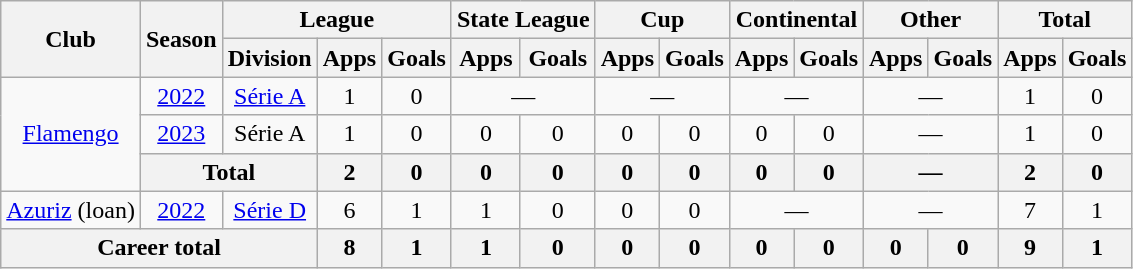<table class="wikitable" style="text-align: center;">
<tr>
<th rowspan="2">Club</th>
<th rowspan="2">Season</th>
<th colspan="3">League</th>
<th colspan="2">State League</th>
<th colspan="2">Cup</th>
<th colspan="2">Continental</th>
<th colspan="2">Other</th>
<th colspan="2">Total</th>
</tr>
<tr>
<th>Division</th>
<th>Apps</th>
<th>Goals</th>
<th>Apps</th>
<th>Goals</th>
<th>Apps</th>
<th>Goals</th>
<th>Apps</th>
<th>Goals</th>
<th>Apps</th>
<th>Goals</th>
<th>Apps</th>
<th>Goals</th>
</tr>
<tr>
<td rowspan="3"><a href='#'>Flamengo</a></td>
<td><a href='#'>2022</a></td>
<td><a href='#'>Série A</a></td>
<td>1</td>
<td>0</td>
<td colspan="2">—</td>
<td colspan="2">—</td>
<td colspan="2">—</td>
<td colspan="2">—</td>
<td>1</td>
<td>0</td>
</tr>
<tr>
<td><a href='#'>2023</a></td>
<td>Série A</td>
<td>1</td>
<td>0</td>
<td>0</td>
<td>0</td>
<td>0</td>
<td>0</td>
<td>0</td>
<td>0</td>
<td colspan="2">—</td>
<td>1</td>
<td>0</td>
</tr>
<tr>
<th colspan="2">Total</th>
<th>2</th>
<th>0</th>
<th>0</th>
<th>0</th>
<th>0</th>
<th>0</th>
<th>0</th>
<th>0</th>
<th colspan="2">—</th>
<th>2</th>
<th>0</th>
</tr>
<tr>
<td><a href='#'>Azuriz</a> (loan)</td>
<td><a href='#'>2022</a></td>
<td><a href='#'>Série D</a></td>
<td>6</td>
<td>1</td>
<td>1</td>
<td>0</td>
<td>0</td>
<td>0</td>
<td colspan="2">—</td>
<td colspan="2">—</td>
<td>7</td>
<td>1</td>
</tr>
<tr>
<th colspan="3"><strong>Career total</strong></th>
<th>8</th>
<th>1</th>
<th>1</th>
<th>0</th>
<th>0</th>
<th>0</th>
<th>0</th>
<th>0</th>
<th>0</th>
<th>0</th>
<th>9</th>
<th>1</th>
</tr>
</table>
